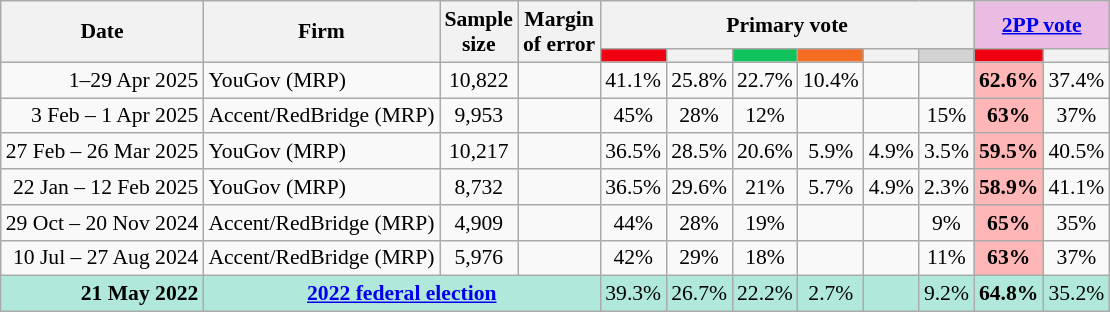<table class="nowrap wikitable tpl-blanktable" style=text-align:center;font-size:90%>
<tr>
<th rowspan=2>Date</th>
<th rowspan=2>Firm</th>
<th rowspan=2>Sample<br>size</th>
<th rowspan=2>Margin<br>of error</th>
<th colspan=6>Primary vote</th>
<th colspan=2 class=unsortable style=background:#ebbce3><a href='#'>2PP vote</a></th>
</tr>
<tr>
<th class="unsortable" style="background:#F00011"></th>
<th class="unsortable" style=background:></th>
<th class=unsortable style=background:#10C25B></th>
<th class=unsortable style=background:#f36c21></th>
<th class=unsortable style=background:></th>
<th class=unsortable style=background:lightgray></th>
<th class="unsortable" style="background:#F00011"></th>
<th class="unsortable" style=background:></th>
</tr>
<tr>
<td align=right>1–29 Apr 2025</td>
<td align=left>YouGov (MRP)</td>
<td>10,822</td>
<td></td>
<td>41.1%</td>
<td>25.8%</td>
<td>22.7%</td>
<td>10.4%</td>
<td></td>
<td></td>
<th style="background:#FFB6B6">62.6%</th>
<td>37.4%</td>
</tr>
<tr>
<td align=right>3 Feb – 1 Apr 2025</td>
<td align=left>Accent/RedBridge (MRP)</td>
<td>9,953</td>
<td></td>
<td>45%</td>
<td>28%</td>
<td>12%</td>
<td></td>
<td></td>
<td>15%</td>
<th style="background:#FFB6B6">63%</th>
<td>37%</td>
</tr>
<tr>
<td align=right>27 Feb – 26 Mar 2025</td>
<td align=left>YouGov (MRP)</td>
<td>10,217</td>
<td></td>
<td>36.5%</td>
<td>28.5%</td>
<td>20.6%</td>
<td>5.9%</td>
<td>4.9%</td>
<td>3.5%</td>
<th style="background:#FFB6B6">59.5%</th>
<td>40.5%</td>
</tr>
<tr>
<td align=right>22 Jan – 12 Feb 2025</td>
<td align=left>YouGov (MRP)</td>
<td>8,732</td>
<td></td>
<td>36.5%</td>
<td>29.6%</td>
<td>21%</td>
<td>5.7%</td>
<td>4.9%</td>
<td>2.3%</td>
<th style="background:#FFB6B6">58.9%</th>
<td>41.1%</td>
</tr>
<tr>
<td align=right>29 Oct – 20 Nov 2024</td>
<td align=left>Accent/RedBridge (MRP)</td>
<td>4,909</td>
<td></td>
<td>44%</td>
<td>28%</td>
<td>19%</td>
<td></td>
<td></td>
<td>9%</td>
<th style="background:#FFB6B6">65%</th>
<td>35%</td>
</tr>
<tr>
<td align=right>10 Jul – 27 Aug 2024</td>
<td align=left>Accent/RedBridge (MRP)</td>
<td>5,976</td>
<td></td>
<td>42%</td>
<td>29%</td>
<td>18%</td>
<td></td>
<td></td>
<td>11%</td>
<th style="background:#FFB6B6">63%</th>
<td>37%</td>
</tr>
<tr style="background:#b0e9db">
<td style="text-align:right" data-sort-value="21-May-2022"><strong>21 May 2022</strong></td>
<td colspan="3" style="text-align:center"><strong><a href='#'>2022 federal election</a></strong></td>
<td>39.3%</td>
<td>26.7%</td>
<td>22.2%</td>
<td>2.7%</td>
<td></td>
<td>9.2%</td>
<td><strong>64.8%</strong></td>
<td>35.2%</td>
</tr>
</table>
